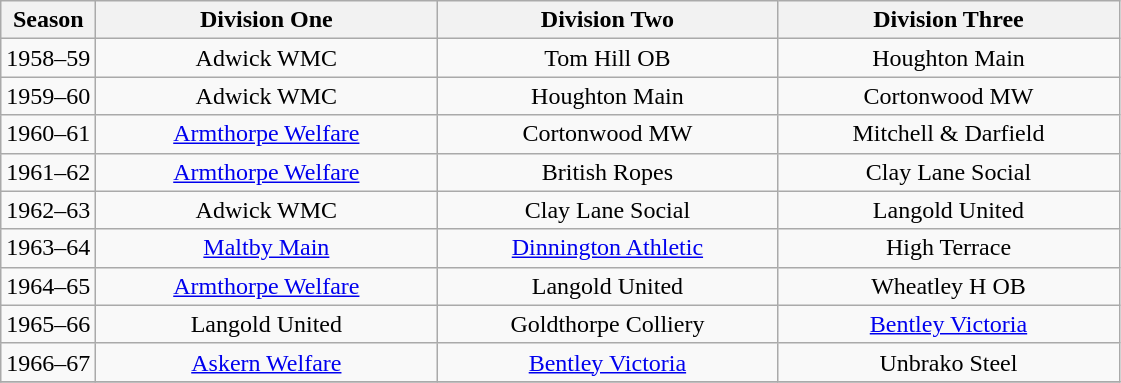<table class="wikitable" style="text-align: center">
<tr>
<th>Season</th>
<th width=220>Division One</th>
<th width=220>Division Two</th>
<th width=220>Division Three</th>
</tr>
<tr>
<td>1958–59</td>
<td>Adwick WMC</td>
<td>Tom Hill OB</td>
<td>Houghton Main</td>
</tr>
<tr>
<td>1959–60</td>
<td>Adwick WMC</td>
<td>Houghton Main</td>
<td>Cortonwood MW</td>
</tr>
<tr>
<td>1960–61</td>
<td><a href='#'>Armthorpe Welfare</a></td>
<td>Cortonwood MW</td>
<td>Mitchell & Darfield</td>
</tr>
<tr>
<td>1961–62</td>
<td><a href='#'>Armthorpe Welfare</a></td>
<td>British Ropes</td>
<td>Clay Lane Social</td>
</tr>
<tr>
<td>1962–63</td>
<td>Adwick WMC</td>
<td>Clay Lane Social</td>
<td>Langold United</td>
</tr>
<tr>
<td>1963–64</td>
<td><a href='#'>Maltby Main</a></td>
<td><a href='#'>Dinnington Athletic</a></td>
<td>High Terrace</td>
</tr>
<tr>
<td>1964–65</td>
<td><a href='#'>Armthorpe Welfare</a></td>
<td>Langold United</td>
<td>Wheatley H OB</td>
</tr>
<tr>
<td>1965–66</td>
<td>Langold United</td>
<td>Goldthorpe Colliery</td>
<td><a href='#'>Bentley Victoria</a></td>
</tr>
<tr>
<td>1966–67</td>
<td><a href='#'>Askern Welfare</a></td>
<td><a href='#'>Bentley Victoria</a></td>
<td>Unbrako Steel</td>
</tr>
<tr>
</tr>
</table>
